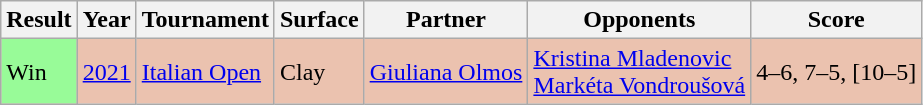<table class="sortable wikitable">
<tr>
<th>Result</th>
<th>Year</th>
<th>Tournament</th>
<th>Surface</th>
<th>Partner</th>
<th>Opponents</th>
<th class="unsortable">Score</th>
</tr>
<tr style="background:#ebc2af;">
<td style="background:#98fb98;">Win</td>
<td><a href='#'>2021</a></td>
<td><a href='#'>Italian Open</a></td>
<td>Clay</td>
<td> <a href='#'>Giuliana Olmos</a></td>
<td> <a href='#'>Kristina Mladenovic</a> <br>  <a href='#'>Markéta Vondroušová</a></td>
<td>4–6, 7–5, [10–5]</td>
</tr>
</table>
